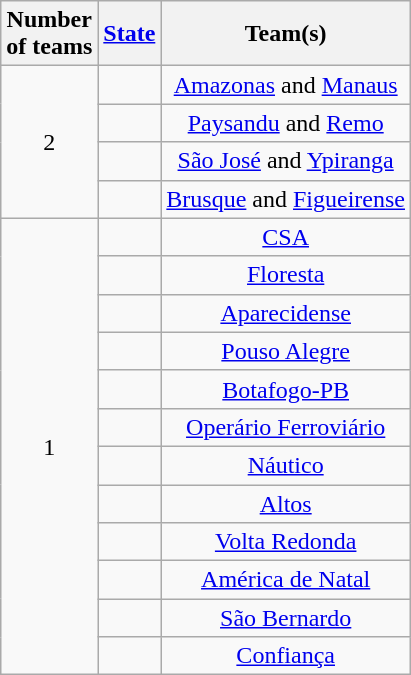<table class="wikitable" style="text-align:center">
<tr>
<th>Number<br>of teams</th>
<th><a href='#'>State</a></th>
<th>Team(s)</th>
</tr>
<tr>
<td rowspan=4>2</td>
<td align="left"></td>
<td><a href='#'>Amazonas</a> and <a href='#'>Manaus</a></td>
</tr>
<tr>
<td align="left"></td>
<td><a href='#'>Paysandu</a> and <a href='#'>Remo</a></td>
</tr>
<tr>
<td align="left"></td>
<td><a href='#'>São José</a> and <a href='#'>Ypiranga</a></td>
</tr>
<tr>
<td align="left"></td>
<td><a href='#'>Brusque</a> and <a href='#'>Figueirense</a></td>
</tr>
<tr>
<td rowspan=12>1</td>
<td align="left"></td>
<td><a href='#'>CSA</a></td>
</tr>
<tr>
<td align="left"></td>
<td><a href='#'>Floresta</a></td>
</tr>
<tr>
<td align="left"></td>
<td><a href='#'>Aparecidense</a></td>
</tr>
<tr>
<td align="left"></td>
<td><a href='#'>Pouso Alegre</a></td>
</tr>
<tr>
<td align="left"></td>
<td><a href='#'>Botafogo-PB</a></td>
</tr>
<tr>
<td align="left"></td>
<td><a href='#'>Operário Ferroviário</a></td>
</tr>
<tr>
<td align="left"></td>
<td><a href='#'>Náutico</a></td>
</tr>
<tr>
<td align="left"></td>
<td><a href='#'>Altos</a></td>
</tr>
<tr>
<td align="left"></td>
<td><a href='#'>Volta Redonda</a></td>
</tr>
<tr>
<td align="left"></td>
<td><a href='#'>América de Natal</a></td>
</tr>
<tr>
<td align="left"></td>
<td><a href='#'>São Bernardo</a></td>
</tr>
<tr>
<td align="left"></td>
<td><a href='#'>Confiança</a></td>
</tr>
</table>
